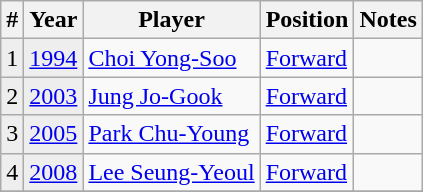<table class="wikitable" border="1">
<tr>
<th>#</th>
<th>Year</th>
<th>Player</th>
<th>Position</th>
<th>Notes</th>
</tr>
<tr>
<td style="background:#eeeeee">1</td>
<td style="background:#eeeeee"><a href='#'>1994</a></td>
<td> <a href='#'>Choi Yong-Soo</a></td>
<td><a href='#'>Forward</a></td>
<td></td>
</tr>
<tr>
<td style="background:#eeeeee">2</td>
<td style="background:#eeeeee"><a href='#'>2003</a></td>
<td> <a href='#'>Jung Jo-Gook</a></td>
<td><a href='#'>Forward</a></td>
<td></td>
</tr>
<tr>
<td style="background:#eeeeee">3</td>
<td style="background:#eeeeee"><a href='#'>2005</a></td>
<td> <a href='#'>Park Chu-Young</a></td>
<td><a href='#'>Forward</a></td>
<td></td>
</tr>
<tr>
<td style="background:#eeeeee">4</td>
<td style="background:#eeeeee"><a href='#'>2008</a></td>
<td> <a href='#'>Lee Seung-Yeoul</a></td>
<td><a href='#'>Forward</a></td>
<td></td>
</tr>
<tr>
</tr>
</table>
